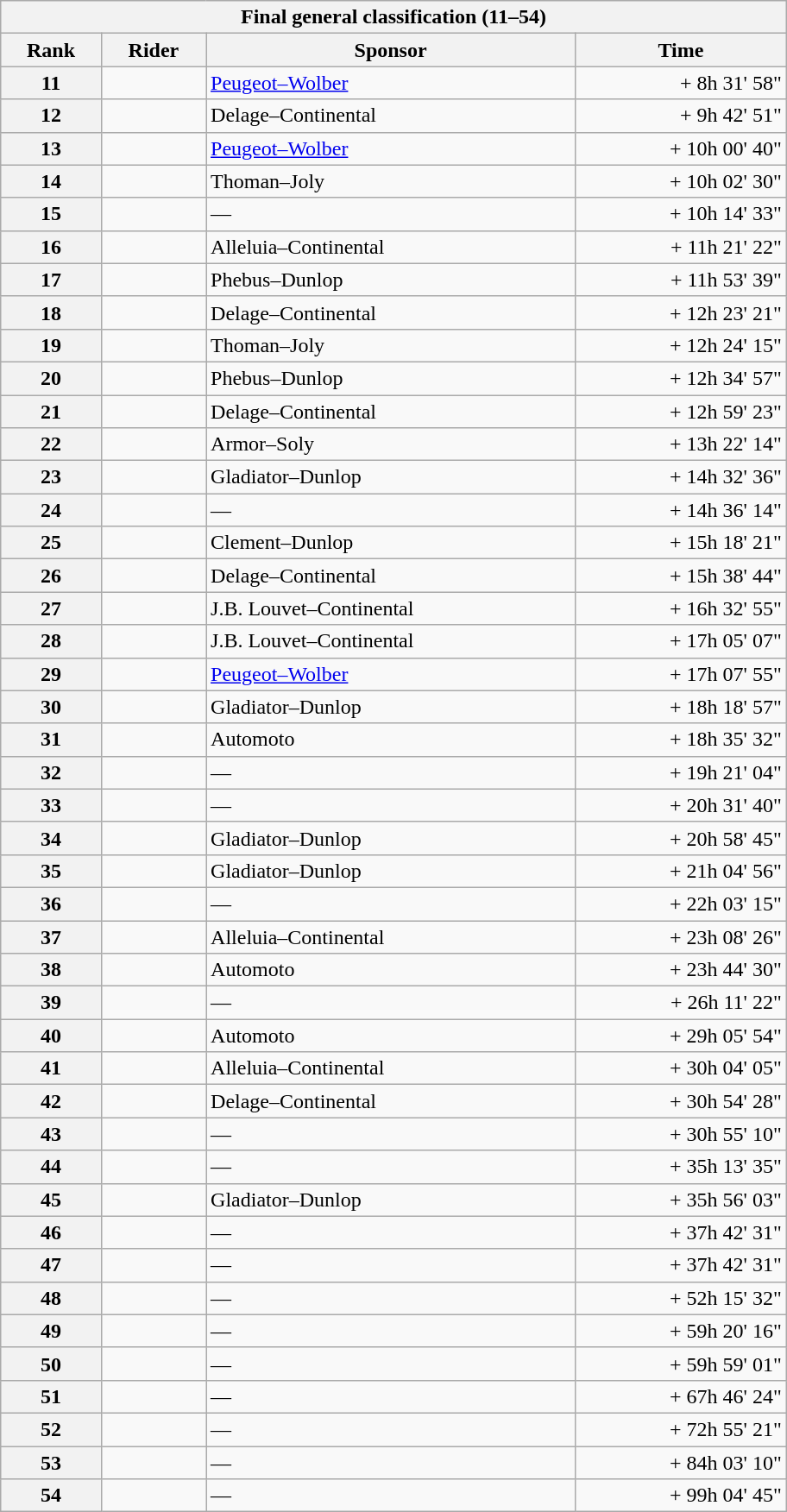<table class="collapsible collapsed wikitable noprint" style="width:38em;margin-top:-1px;">
<tr>
<th scope="col" colspan="4">Final general classification (11–54)</th>
</tr>
<tr>
<th scope="col">Rank</th>
<th scope="col">Rider</th>
<th scope="col">Sponsor</th>
<th scope="col">Time</th>
</tr>
<tr>
<th scope="col">11</th>
<td></td>
<td><a href='#'>Peugeot–Wolber</a></td>
<td style="text-align:right;">+ 8h 31' 58"</td>
</tr>
<tr>
<th scope="col">12</th>
<td></td>
<td>Delage–Continental</td>
<td style="text-align:right;">+ 9h 42' 51"</td>
</tr>
<tr>
<th scope="col">13</th>
<td></td>
<td><a href='#'>Peugeot–Wolber</a></td>
<td style="text-align:right;">+ 10h 00' 40"</td>
</tr>
<tr>
<th scope="col">14</th>
<td></td>
<td>Thoman–Joly</td>
<td style="text-align:right;">+ 10h 02' 30"</td>
</tr>
<tr>
<th scope="col">15</th>
<td></td>
<td>—</td>
<td style="text-align:right;">+ 10h 14' 33"</td>
</tr>
<tr>
<th scope="col">16</th>
<td></td>
<td>Alleluia–Continental</td>
<td style="text-align:right;">+ 11h 21' 22"</td>
</tr>
<tr>
<th scope="col">17</th>
<td></td>
<td>Phebus–Dunlop</td>
<td style="text-align:right;">+ 11h 53' 39"</td>
</tr>
<tr>
<th scope="col">18</th>
<td></td>
<td>Delage–Continental</td>
<td style="text-align:right;">+ 12h 23' 21"</td>
</tr>
<tr>
<th scope="col">19</th>
<td></td>
<td>Thoman–Joly</td>
<td style="text-align:right;">+ 12h 24' 15"</td>
</tr>
<tr>
<th scope="col">20</th>
<td></td>
<td>Phebus–Dunlop</td>
<td style="text-align:right;">+ 12h 34' 57"</td>
</tr>
<tr>
<th scope="col">21</th>
<td></td>
<td>Delage–Continental</td>
<td style="text-align:right;">+ 12h 59' 23"</td>
</tr>
<tr>
<th scope="col">22</th>
<td></td>
<td>Armor–Soly</td>
<td style="text-align:right;">+ 13h 22' 14"</td>
</tr>
<tr>
<th scope="col">23</th>
<td></td>
<td>Gladiator–Dunlop</td>
<td style="text-align:right;">+ 14h 32' 36"</td>
</tr>
<tr>
<th scope="col">24</th>
<td></td>
<td>—</td>
<td style="text-align:right;">+ 14h 36' 14"</td>
</tr>
<tr>
<th scope="col">25</th>
<td></td>
<td>Clement–Dunlop</td>
<td style="text-align:right;">+ 15h 18' 21"</td>
</tr>
<tr>
<th scope="col">26</th>
<td></td>
<td>Delage–Continental</td>
<td style="text-align:right;">+ 15h 38' 44"</td>
</tr>
<tr>
<th scope="col">27</th>
<td></td>
<td>J.B. Louvet–Continental</td>
<td style="text-align:right;">+ 16h 32' 55"</td>
</tr>
<tr>
<th scope="col">28</th>
<td></td>
<td>J.B. Louvet–Continental</td>
<td style="text-align:right;">+ 17h 05' 07"</td>
</tr>
<tr>
<th scope="col">29</th>
<td></td>
<td><a href='#'>Peugeot–Wolber</a></td>
<td style="text-align:right;">+ 17h 07' 55"</td>
</tr>
<tr>
<th scope="col">30</th>
<td></td>
<td>Gladiator–Dunlop</td>
<td style="text-align:right;">+ 18h 18' 57"</td>
</tr>
<tr>
<th scope="col">31</th>
<td></td>
<td>Automoto</td>
<td style="text-align:right;">+ 18h 35' 32"</td>
</tr>
<tr>
<th scope="col">32</th>
<td></td>
<td>—</td>
<td style="text-align:right;">+ 19h 21' 04"</td>
</tr>
<tr>
<th scope="col">33</th>
<td></td>
<td>—</td>
<td style="text-align:right;">+ 20h 31' 40"</td>
</tr>
<tr>
<th scope="col">34</th>
<td></td>
<td>Gladiator–Dunlop</td>
<td style="text-align:right;">+ 20h 58' 45"</td>
</tr>
<tr>
<th scope="col">35</th>
<td></td>
<td>Gladiator–Dunlop</td>
<td style="text-align:right;">+ 21h 04' 56"</td>
</tr>
<tr>
<th scope="col">36</th>
<td></td>
<td>—</td>
<td style="text-align:right;">+ 22h 03' 15"</td>
</tr>
<tr>
<th scope="col">37</th>
<td></td>
<td>Alleluia–Continental</td>
<td style="text-align:right;">+ 23h 08' 26"</td>
</tr>
<tr>
<th scope="col">38</th>
<td></td>
<td>Automoto</td>
<td style="text-align:right;">+ 23h 44' 30"</td>
</tr>
<tr>
<th scope="col">39</th>
<td></td>
<td>—</td>
<td style="text-align:right;">+ 26h 11' 22"</td>
</tr>
<tr>
<th scope="col">40</th>
<td></td>
<td>Automoto</td>
<td style="text-align:right;">+ 29h 05' 54"</td>
</tr>
<tr>
<th scope="col">41</th>
<td></td>
<td>Alleluia–Continental</td>
<td style="text-align:right;">+ 30h 04' 05"</td>
</tr>
<tr>
<th scope="col">42</th>
<td></td>
<td>Delage–Continental</td>
<td style="text-align:right;">+ 30h 54' 28"</td>
</tr>
<tr>
<th scope="col">43</th>
<td></td>
<td>—</td>
<td style="text-align:right;">+ 30h 55' 10"</td>
</tr>
<tr>
<th scope="col">44</th>
<td></td>
<td>—</td>
<td style="text-align:right;">+ 35h 13' 35"</td>
</tr>
<tr>
<th scope="col">45</th>
<td></td>
<td>Gladiator–Dunlop</td>
<td style="text-align:right;">+ 35h 56' 03"</td>
</tr>
<tr>
<th scope="col">46</th>
<td></td>
<td>—</td>
<td style="text-align:right;">+ 37h 42' 31"</td>
</tr>
<tr>
<th scope="col">47</th>
<td></td>
<td>—</td>
<td style="text-align:right;">+ 37h 42' 31"</td>
</tr>
<tr>
<th scope="col">48</th>
<td></td>
<td>—</td>
<td style="text-align:right;">+ 52h 15' 32"</td>
</tr>
<tr>
<th scope="col">49</th>
<td></td>
<td>—</td>
<td style="text-align:right;">+ 59h 20' 16"</td>
</tr>
<tr>
<th scope="col">50</th>
<td></td>
<td>—</td>
<td style="text-align:right;">+ 59h 59' 01"</td>
</tr>
<tr>
<th scope="col">51</th>
<td></td>
<td>—</td>
<td style="text-align:right;">+ 67h 46' 24"</td>
</tr>
<tr>
<th scope="col">52</th>
<td></td>
<td>—</td>
<td style="text-align:right;">+ 72h 55' 21"</td>
</tr>
<tr>
<th scope="col">53</th>
<td></td>
<td>—</td>
<td style="text-align:right;">+ 84h 03' 10"</td>
</tr>
<tr>
<th scope="col">54</th>
<td></td>
<td>—</td>
<td style="text-align:right;">+ 99h 04' 45"</td>
</tr>
</table>
